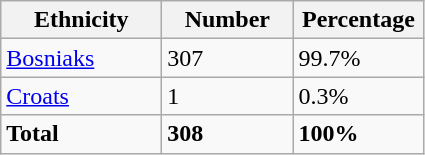<table class="wikitable">
<tr>
<th width="100px">Ethnicity</th>
<th width="80px">Number</th>
<th width="80px">Percentage</th>
</tr>
<tr>
<td><a href='#'>Bosniaks</a></td>
<td>307</td>
<td>99.7%</td>
</tr>
<tr>
<td><a href='#'>Croats</a></td>
<td>1</td>
<td>0.3%</td>
</tr>
<tr>
<td><strong>Total</strong></td>
<td><strong>308</strong></td>
<td><strong>100%</strong></td>
</tr>
</table>
